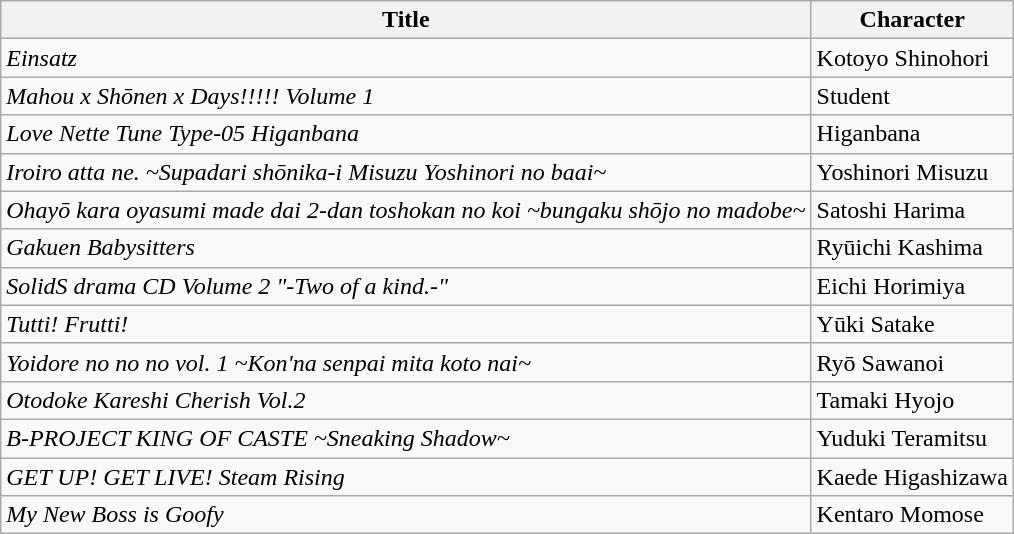<table class="wikitable">
<tr>
<th>Title</th>
<th>Character</th>
</tr>
<tr>
<td><em>Einsatz</em></td>
<td>Kotoyo Shinohori</td>
</tr>
<tr>
<td><em>Mahou x Shōnen x Days!!!!! Volume 1</em></td>
<td>Student</td>
</tr>
<tr>
<td><em>Love Nette Tune Type-05 Higanbana</em></td>
<td>Higanbana</td>
</tr>
<tr>
<td><em>Iroiro atta ne. ~Supadari shōnika-i Misuzu Yoshinori no baai~</em></td>
<td>Yoshinori Misuzu</td>
</tr>
<tr>
<td><em>Ohayō kara oyasumi made dai 2-dan toshokan no koi ~bungaku shōjo no madobe~</em></td>
<td>Satoshi Harima</td>
</tr>
<tr>
<td><em>Gakuen Babysitters</em></td>
<td>Ryūichi Kashima</td>
</tr>
<tr>
<td><em>SolidS drama CD Volume 2 "-Two of a kind.-"</em></td>
<td>Eichi Horimiya</td>
</tr>
<tr>
<td><em>Tutti! Frutti!</em></td>
<td>Yūki Satake</td>
</tr>
<tr>
<td><em>Yoidore no no no vol. 1  ~Kon'na senpai mita koto nai~</em></td>
<td>Ryō Sawanoi</td>
</tr>
<tr>
<td><em>Otodoke Kareshi Cherish Vol.2</em></td>
<td>Tamaki Hyojo</td>
</tr>
<tr>
<td><em>B-PROJECT KING OF CASTE ~Sneaking Shadow~</em></td>
<td>Yuduki Teramitsu</td>
</tr>
<tr>
<td><em>GET UP! GET LIVE! Steam Rising</em></td>
<td>Kaede Higashizawa</td>
</tr>
<tr>
<td><em>My New Boss is Goofy</em></td>
<td>Kentaro Momose</td>
</tr>
</table>
